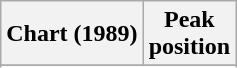<table class="wikitable sortable">
<tr>
<th align="left">Chart (1989)</th>
<th align="center">Peak<br>position</th>
</tr>
<tr>
</tr>
<tr>
</tr>
</table>
